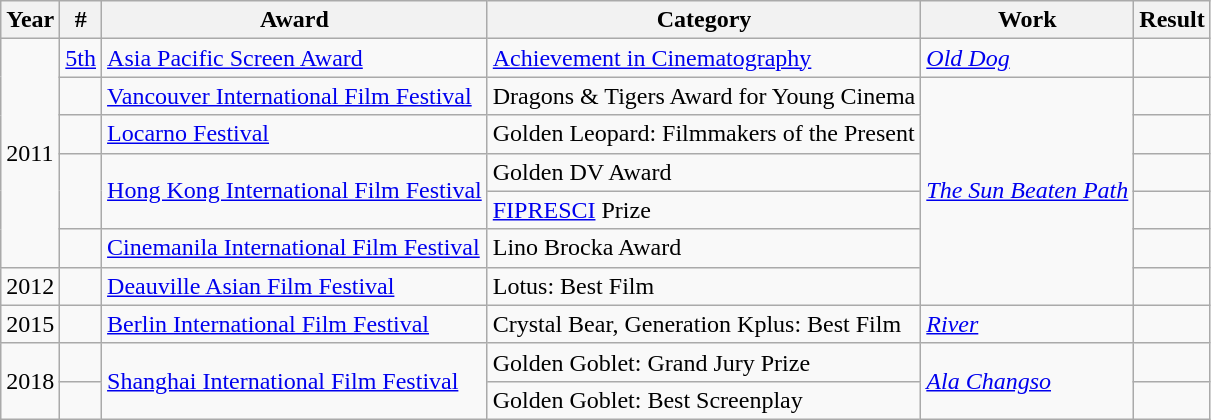<table class="wikitable sortable">
<tr>
<th>Year</th>
<th>#</th>
<th>Award</th>
<th>Category</th>
<th>Work</th>
<th>Result</th>
</tr>
<tr>
<td rowspan=6>2011</td>
<td><a href='#'>5th</a></td>
<td><a href='#'>Asia Pacific Screen Award</a></td>
<td><a href='#'>Achievement in Cinematography</a></td>
<td><em><a href='#'>Old Dog</a></em></td>
<td></td>
</tr>
<tr>
<td></td>
<td><a href='#'>Vancouver International Film Festival</a></td>
<td>Dragons & Tigers Award for Young Cinema</td>
<td rowspan=6><em><a href='#'>The Sun Beaten Path</a></em></td>
<td></td>
</tr>
<tr>
<td></td>
<td><a href='#'>Locarno Festival</a></td>
<td>Golden Leopard: Filmmakers of the Present</td>
<td></td>
</tr>
<tr>
<td rowspan=2></td>
<td rowspan=2><a href='#'>Hong Kong International Film Festival</a></td>
<td>Golden DV Award</td>
<td></td>
</tr>
<tr>
<td><a href='#'>FIPRESCI</a> Prize</td>
<td></td>
</tr>
<tr>
<td></td>
<td><a href='#'>Cinemanila International Film Festival</a></td>
<td>Lino Brocka Award</td>
<td></td>
</tr>
<tr>
<td>2012</td>
<td></td>
<td><a href='#'>Deauville Asian Film Festival</a></td>
<td>Lotus: Best Film</td>
<td></td>
</tr>
<tr>
<td>2015</td>
<td></td>
<td><a href='#'>Berlin International Film Festival</a></td>
<td>Crystal Bear, Generation Kplus: Best Film</td>
<td><em><a href='#'>River</a></em></td>
<td></td>
</tr>
<tr>
<td rowspan=2>2018</td>
<td></td>
<td rowspan=2><a href='#'>Shanghai International Film Festival</a></td>
<td>Golden Goblet: Grand Jury Prize</td>
<td rowspan=2><em><a href='#'>Ala Changso</a></em></td>
<td></td>
</tr>
<tr>
<td></td>
<td>Golden Goblet: Best Screenplay</td>
<td></td>
</tr>
</table>
